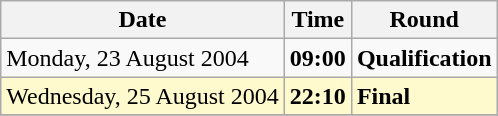<table class="wikitable">
<tr>
<th>Date</th>
<th>Time</th>
<th>Round</th>
</tr>
<tr>
<td>Monday, 23 August 2004</td>
<td><strong>09:00</strong></td>
<td><strong>Qualification</strong></td>
</tr>
<tr>
<td style=background:lemonchiffon>Wednesday, 25 August 2004</td>
<td style=background:lemonchiffon><strong>22:10</strong></td>
<td style=background:lemonchiffon><strong>Final</strong></td>
</tr>
<tr>
</tr>
</table>
